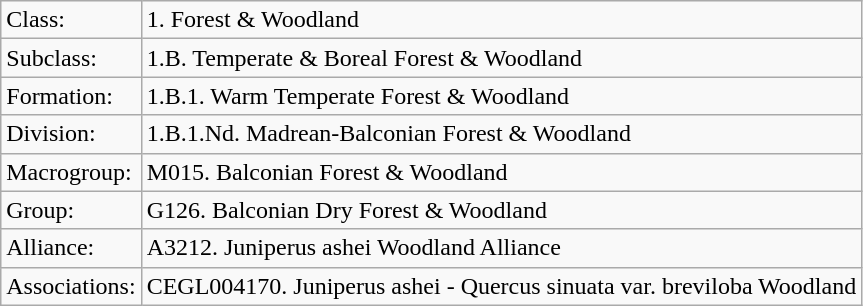<table class="wikitable">
<tr>
<td>Class:</td>
<td>1. Forest & Woodland</td>
</tr>
<tr>
<td>Subclass:</td>
<td>1.B. Temperate & Boreal Forest & Woodland</td>
</tr>
<tr>
<td>Formation:</td>
<td>1.B.1. Warm Temperate Forest & Woodland</td>
</tr>
<tr>
<td>Division:</td>
<td>1.B.1.Nd. Madrean-Balconian Forest & Woodland</td>
</tr>
<tr>
<td>Macrogroup:</td>
<td>M015. Balconian Forest & Woodland</td>
</tr>
<tr>
<td>Group:</td>
<td>G126. Balconian Dry Forest & Woodland</td>
</tr>
<tr>
<td>Alliance:</td>
<td>A3212. Juniperus ashei Woodland Alliance</td>
</tr>
<tr>
<td>Associations:</td>
<td>CEGL004170. Juniperus ashei - Quercus sinuata var. breviloba Woodland</td>
</tr>
</table>
